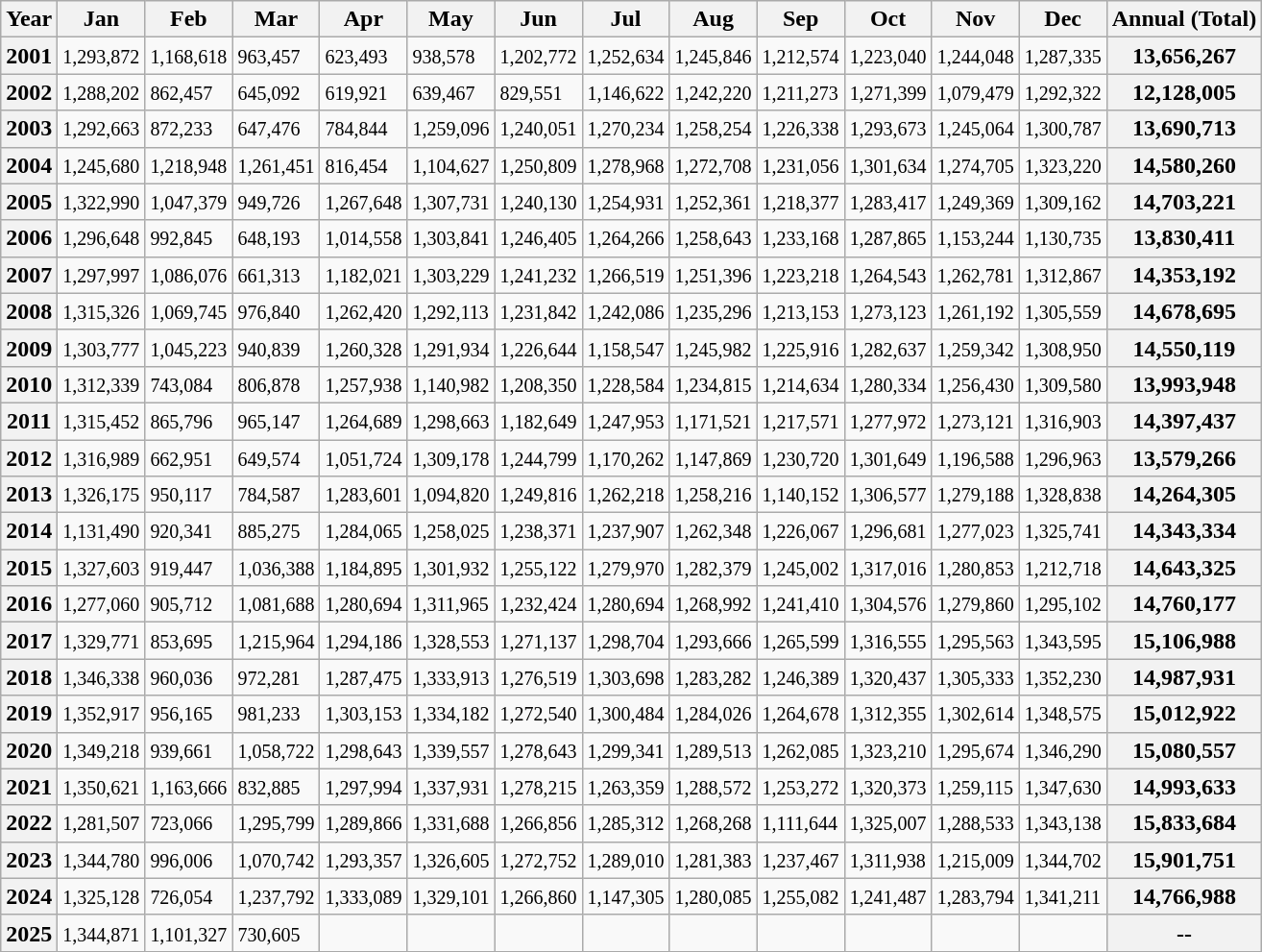<table class="wikitable">
<tr>
<th>Year</th>
<th>Jan</th>
<th>Feb</th>
<th>Mar</th>
<th>Apr</th>
<th>May</th>
<th>Jun</th>
<th>Jul</th>
<th>Aug</th>
<th>Sep</th>
<th>Oct</th>
<th>Nov</th>
<th>Dec</th>
<th>Annual (Total)</th>
</tr>
<tr>
<th>2001</th>
<td><small>1,293,872</small></td>
<td><small>1,168,618</small></td>
<td><small>963,457</small></td>
<td><small>623,493</small></td>
<td><small>938,578</small></td>
<td><small>1,202,772</small></td>
<td><small>1,252,634</small></td>
<td><small>1,245,846</small></td>
<td><small>1,212,574</small></td>
<td><small>1,223,040</small></td>
<td><small>1,244,048</small></td>
<td><small>1,287,335</small></td>
<th>13,656,267</th>
</tr>
<tr>
<th>2002</th>
<td><small>1,288,202</small></td>
<td><small>862,457</small></td>
<td><small>645,092</small></td>
<td><small>619,921</small></td>
<td><small>639,467</small></td>
<td><small>829,551</small></td>
<td><small>1,146,622</small></td>
<td><small>1,242,220</small></td>
<td><small>1,211,273</small></td>
<td><small>1,271,399</small></td>
<td><small>1,079,479</small></td>
<td><small>1,292,322</small></td>
<th>12,128,005</th>
</tr>
<tr>
<th>2003</th>
<td><small>1,292,663</small></td>
<td><small>872,233</small></td>
<td><small>647,476</small></td>
<td><small>784,844</small></td>
<td><small>1,259,096</small></td>
<td><small>1,240,051</small></td>
<td><small>1,270,234</small></td>
<td><small>1,258,254</small></td>
<td><small>1,226,338</small></td>
<td><small>1,293,673</small></td>
<td><small>1,245,064</small></td>
<td><small>1,300,787</small></td>
<th>13,690,713</th>
</tr>
<tr>
<th>2004</th>
<td><small>1,245,680</small></td>
<td><small>1,218,948</small></td>
<td><small>1,261,451</small></td>
<td><small>816,454</small></td>
<td><small>1,104,627</small></td>
<td><small>1,250,809</small></td>
<td><small>1,278,968</small></td>
<td><small>1,272,708</small></td>
<td><small>1,231,056</small></td>
<td><small>1,301,634</small></td>
<td><small>1,274,705</small></td>
<td><small>1,323,220</small></td>
<th>14,580,260</th>
</tr>
<tr>
<th>2005</th>
<td><small>1,322,990</small></td>
<td><small>1,047,379</small></td>
<td><small>949,726</small></td>
<td><small>1,267,648</small></td>
<td><small>1,307,731</small></td>
<td><small>1,240,130</small></td>
<td><small>1,254,931</small></td>
<td><small>1,252,361</small></td>
<td><small>1,218,377</small></td>
<td><small>1,283,417</small></td>
<td><small>1,249,369</small></td>
<td><small>1,309,162</small></td>
<th>14,703,221</th>
</tr>
<tr>
<th>2006</th>
<td><small>1,296,648</small></td>
<td><small>992,845</small></td>
<td><small>648,193</small></td>
<td><small>1,014,558</small></td>
<td><small>1,303,841</small></td>
<td><small>1,246,405</small></td>
<td><small>1,264,266</small></td>
<td><small>1,258,643</small></td>
<td><small>1,233,168</small></td>
<td><small>1,287,865</small></td>
<td><small>1,153,244</small></td>
<td><small>1,130,735</small></td>
<th>13,830,411</th>
</tr>
<tr>
<th>2007</th>
<td><small>1,297,997</small></td>
<td><small>1,086,076</small></td>
<td><small>661,313</small></td>
<td><small>1,182,021</small></td>
<td><small>1,303,229</small></td>
<td><small>1,241,232</small></td>
<td><small>1,266,519</small></td>
<td><small>1,251,396</small></td>
<td><small>1,223,218</small></td>
<td><small>1,264,543</small></td>
<td><small>1,262,781</small></td>
<td><small>1,312,867</small></td>
<th>14,353,192</th>
</tr>
<tr>
<th>2008</th>
<td><small>1,315,326</small></td>
<td><small>1,069,745</small></td>
<td><small>976,840</small></td>
<td><small>1,262,420</small></td>
<td><small>1,292,113</small></td>
<td><small>1,231,842</small></td>
<td><small>1,242,086</small></td>
<td><small>1,235,296</small></td>
<td><small>1,213,153</small></td>
<td><small>1,273,123</small></td>
<td><small>1,261,192</small></td>
<td><small>1,305,559</small></td>
<th>14,678,695</th>
</tr>
<tr>
<th>2009</th>
<td><small>1,303,777</small></td>
<td><small>1,045,223</small></td>
<td><small>940,839</small></td>
<td><small>1,260,328</small></td>
<td><small>1,291,934</small></td>
<td><small>1,226,644</small></td>
<td><small>1,158,547</small></td>
<td><small>1,245,982</small></td>
<td><small>1,225,916</small></td>
<td><small>1,282,637</small></td>
<td><small>1,259,342</small></td>
<td><small>1,308,950</small></td>
<th>14,550,119</th>
</tr>
<tr>
<th>2010</th>
<td><small>1,312,339</small></td>
<td><small>743,084</small></td>
<td><small>806,878</small></td>
<td><small>1,257,938</small></td>
<td><small>1,140,982</small></td>
<td><small>1,208,350</small></td>
<td><small>1,228,584</small></td>
<td><small>1,234,815</small></td>
<td><small>1,214,634</small></td>
<td><small>1,280,334</small></td>
<td><small>1,256,430</small></td>
<td><small>1,309,580</small></td>
<th>13,993,948</th>
</tr>
<tr>
<th>2011</th>
<td><small>1,315,452</small></td>
<td><small>865,796</small></td>
<td><small>965,147</small></td>
<td><small>1,264,689</small></td>
<td><small>1,298,663</small></td>
<td><small>1,182,649</small></td>
<td><small>1,247,953</small></td>
<td><small>1,171,521</small></td>
<td><small>1,217,571</small></td>
<td><small>1,277,972</small></td>
<td><small>1,273,121</small></td>
<td><small>1,316,903</small></td>
<th>14,397,437</th>
</tr>
<tr>
<th>2012</th>
<td><small>1,316,989</small></td>
<td><small>662,951</small></td>
<td><small>649,574</small></td>
<td><small>1,051,724</small></td>
<td><small>1,309,178</small></td>
<td><small>1,244,799</small></td>
<td><small>1,170,262</small></td>
<td><small>1,147,869</small></td>
<td><small>1,230,720</small></td>
<td><small>1,301,649</small></td>
<td><small>1,196,588</small></td>
<td><small>1,296,963</small></td>
<th>13,579,266</th>
</tr>
<tr>
<th>2013</th>
<td><small>1,326,175</small></td>
<td><small>950,117</small></td>
<td><small>784,587</small></td>
<td><small>1,283,601</small></td>
<td><small>1,094,820</small></td>
<td><small>1,249,816</small></td>
<td><small>1,262,218</small></td>
<td><small>1,258,216</small></td>
<td><small>1,140,152</small></td>
<td><small>1,306,577</small></td>
<td><small>1,279,188</small></td>
<td><small>1,328,838</small></td>
<th>14,264,305</th>
</tr>
<tr>
<th>2014</th>
<td><small>1,131,490</small></td>
<td><small>920,341</small></td>
<td><small>885,275</small></td>
<td><small>1,284,065</small></td>
<td><small>1,258,025</small></td>
<td><small>1,238,371</small></td>
<td><small>1,237,907</small></td>
<td><small>1,262,348</small></td>
<td><small>1,226,067</small></td>
<td><small>1,296,681</small></td>
<td><small>1,277,023</small></td>
<td><small>1,325,741</small></td>
<th>14,343,334</th>
</tr>
<tr>
<th>2015</th>
<td><small>1,327,603</small></td>
<td><small>919,447</small></td>
<td><small>1,036,388</small></td>
<td><small>1,184,895</small></td>
<td><small>1,301,932</small></td>
<td><small>1,255,122</small></td>
<td><small>1,279,970</small></td>
<td><small>1,282,379</small></td>
<td><small>1,245,002</small></td>
<td><small>1,317,016</small></td>
<td><small>1,280,853</small></td>
<td><small>1,212,718</small></td>
<th>14,643,325</th>
</tr>
<tr>
<th>2016</th>
<td><small>1,277,060</small></td>
<td><small>905,712</small></td>
<td><small>1,081,688</small></td>
<td><small>1,280,694</small></td>
<td><small>1,311,965</small></td>
<td><small>1,232,424</small></td>
<td><small>1,280,694</small></td>
<td><small>1,268,992</small></td>
<td><small>1,241,410</small></td>
<td><small>1,304,576</small></td>
<td><small>1,279,860</small></td>
<td><small>1,295,102</small></td>
<th>14,760,177</th>
</tr>
<tr>
<th>2017</th>
<td><small>1,329,771</small></td>
<td><small>853,695</small></td>
<td><small>1,215,964</small></td>
<td><small>1,294,186</small></td>
<td><small>1,328,553</small></td>
<td><small>1,271,137</small></td>
<td><small>1,298,704</small></td>
<td><small>1,293,666</small></td>
<td><small>1,265,599</small></td>
<td><small>1,316,555</small></td>
<td><small>1,295,563</small></td>
<td><small>1,343,595</small></td>
<th>15,106,988</th>
</tr>
<tr>
<th>2018</th>
<td><small>1,346,338</small></td>
<td><small>960,036</small></td>
<td><small>972,281</small></td>
<td><small>1,287,475</small></td>
<td><small>1,333,913</small></td>
<td><small>1,276,519</small></td>
<td><small>1,303,698</small></td>
<td><small>1,283,282</small></td>
<td><small>1,246,389</small></td>
<td><small>1,320,437</small></td>
<td><small>1,305,333</small></td>
<td><small>1,352,230</small></td>
<th>14,987,931</th>
</tr>
<tr>
<th>2019</th>
<td><small>1,352,917</small></td>
<td><small>956,165</small></td>
<td><small>981,233</small></td>
<td><small>1,303,153</small></td>
<td><small>1,334,182</small></td>
<td><small>1,272,540</small></td>
<td><small>1,300,484</small></td>
<td><small>1,284,026</small></td>
<td><small>1,264,678</small></td>
<td><small>1,312,355</small></td>
<td><small>1,302,614</small></td>
<td><small>1,348,575</small></td>
<th>15,012,922</th>
</tr>
<tr>
<th>2020</th>
<td><small>1,349,218</small></td>
<td><small>939,661</small></td>
<td><small>1,058,722</small></td>
<td><small>1,298,643</small></td>
<td><small>1,339,557</small></td>
<td><small>1,278,643</small></td>
<td><small>1,299,341</small></td>
<td><small>1,289,513</small></td>
<td><small>1,262,085</small></td>
<td><small>1,323,210</small></td>
<td><small>1,295,674</small></td>
<td><small>1,346,290</small></td>
<th>15,080,557</th>
</tr>
<tr>
<th>2021</th>
<td><small>1,350,621</small></td>
<td><small>1,163,666</small></td>
<td><small>832,885</small></td>
<td><small>1,297,994</small></td>
<td><small>1,337,931</small></td>
<td><small>1,278,215</small></td>
<td><small>1,263,359</small></td>
<td><small>1,288,572</small></td>
<td><small>1,253,272</small></td>
<td><small>1,320,373</small></td>
<td><small>1,259,115</small></td>
<td><small>1,347,630</small></td>
<th>14,993,633</th>
</tr>
<tr>
<th>2022</th>
<td><small>1,281,507</small></td>
<td><small>723,066</small></td>
<td><small>1,295,799</small></td>
<td><small>1,289,866</small></td>
<td><small>1,331,688</small></td>
<td><small>1,266,856</small></td>
<td><small>1,285,312</small></td>
<td><small>1,268,268</small></td>
<td><small>1,111,644</small></td>
<td><small>1,325,007</small></td>
<td><small>1,288,533</small></td>
<td><small>1,343,138</small></td>
<th>15,833,684</th>
</tr>
<tr>
<th>2023</th>
<td><small>1,344,780</small></td>
<td><small>996,006</small></td>
<td><small>1,070,742</small></td>
<td><small>1,293,357</small></td>
<td><small>1,326,605</small></td>
<td><small>1,272,752</small></td>
<td><small>1,289,010</small></td>
<td><small>1,281,383</small></td>
<td><small>1,237,467</small></td>
<td><small>1,311,938</small></td>
<td><small>1,215,009</small></td>
<td><small>1,344,702</small></td>
<th>15,901,751</th>
</tr>
<tr>
<th>2024</th>
<td><small>1,325,128</small></td>
<td><small>726,054</small></td>
<td><small>1,237,792</small></td>
<td><small>1,333,089</small></td>
<td><small>1,329,101</small></td>
<td><small>1,266,860</small></td>
<td><small>1,147,305</small></td>
<td><small>1,280,085</small></td>
<td><small>1,255,082</small></td>
<td><small>1,241,487</small></td>
<td><small>1,283,794</small></td>
<td><small>1,341,211</small></td>
<th>14,766,988</th>
</tr>
<tr>
<th>2025</th>
<td><small>1,344,871</small></td>
<td><small>1,101,327</small></td>
<td><small>730,605</small></td>
<td><small></small></td>
<td><small></small></td>
<td><small></small></td>
<td><small></small></td>
<td><small></small></td>
<td><small></small></td>
<td><small></small></td>
<td><small></small></td>
<td><small></small></td>
<th>--</th>
</tr>
<tr>
</tr>
</table>
